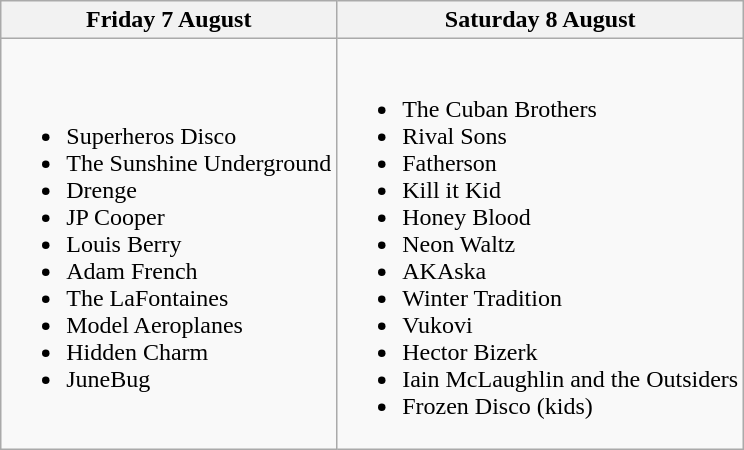<table class="wikitable">
<tr>
<th>Friday 7 August</th>
<th>Saturday 8 August</th>
</tr>
<tr>
<td><br><ul><li>Superheros Disco</li><li>The Sunshine Underground</li><li>Drenge</li><li>JP Cooper</li><li>Louis Berry</li><li>Adam French</li><li>The LaFontaines</li><li>Model Aeroplanes</li><li>Hidden Charm</li><li>JuneBug</li></ul></td>
<td><br><ul><li>The Cuban Brothers</li><li>Rival Sons</li><li>Fatherson</li><li>Kill it Kid</li><li>Honey Blood</li><li>Neon Waltz</li><li>AKAska</li><li>Winter Tradition</li><li>Vukovi</li><li>Hector Bizerk</li><li>Iain McLaughlin and the Outsiders</li><li>Frozen Disco (kids)</li></ul></td>
</tr>
</table>
